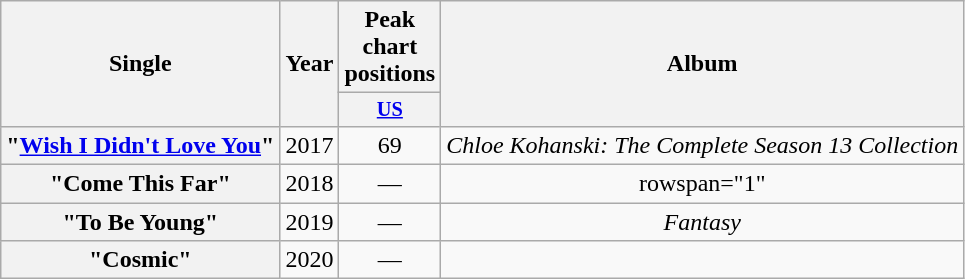<table class="wikitable plainrowheaders" style="text-align:center;">
<tr>
<th scope="col" rowspan="2">Single</th>
<th scope="col" rowspan="2">Year</th>
<th scope="col" colspan="1">Peak chart positions</th>
<th scope="col" rowspan="2">Album</th>
</tr>
<tr>
<th scope="col" style="width:3em;font-size:85%;"><a href='#'>US</a><br></th>
</tr>
<tr>
<th scope="row">"<a href='#'>Wish I Didn't Love You</a>"</th>
<td>2017</td>
<td>69</td>
<td><em>Chloe Kohanski: The Complete Season 13 Collection</em></td>
</tr>
<tr>
<th scope="row">"Come This Far"</th>
<td>2018</td>
<td>—</td>
<td>rowspan="1" </td>
</tr>
<tr>
<th scope="row">"To Be Young"</th>
<td>2019</td>
<td>—</td>
<td rowspan="1"><em>Fantasy</em></td>
</tr>
<tr>
<th scope="row">"Cosmic"</th>
<td>2020</td>
<td>—</td>
<td></td>
</tr>
</table>
